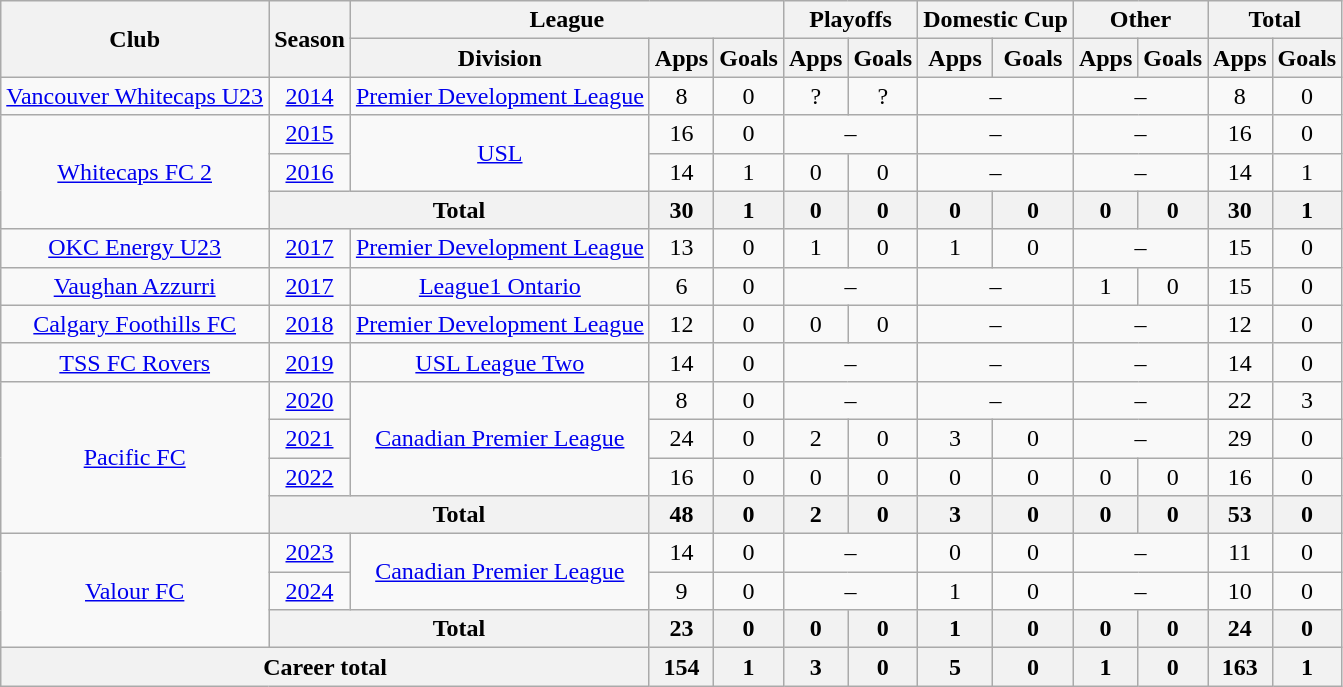<table class="wikitable" style="text-align: center">
<tr>
<th rowspan="2">Club</th>
<th rowspan="2">Season</th>
<th colspan="3">League</th>
<th colspan="2">Playoffs</th>
<th colspan="2">Domestic Cup</th>
<th colspan="2">Other</th>
<th colspan="2">Total</th>
</tr>
<tr>
<th>Division</th>
<th>Apps</th>
<th>Goals</th>
<th>Apps</th>
<th>Goals</th>
<th>Apps</th>
<th>Goals</th>
<th>Apps</th>
<th>Goals</th>
<th>Apps</th>
<th>Goals</th>
</tr>
<tr>
<td><a href='#'>Vancouver Whitecaps U23</a></td>
<td><a href='#'>2014</a></td>
<td><a href='#'>Premier Development League</a></td>
<td>8</td>
<td>0</td>
<td>?</td>
<td>?</td>
<td colspan="2">–</td>
<td colspan="2">–</td>
<td>8</td>
<td>0</td>
</tr>
<tr>
<td rowspan=3><a href='#'>Whitecaps FC 2</a></td>
<td><a href='#'>2015</a></td>
<td rowspan=2><a href='#'>USL</a></td>
<td>16</td>
<td>0</td>
<td colspan="2">–</td>
<td colspan="2">–</td>
<td colspan="2">–</td>
<td>16</td>
<td>0</td>
</tr>
<tr>
<td><a href='#'>2016</a></td>
<td>14</td>
<td>1</td>
<td>0</td>
<td>0</td>
<td colspan="2">–</td>
<td colspan="2">–</td>
<td>14</td>
<td>1</td>
</tr>
<tr>
<th colspan="2">Total</th>
<th>30</th>
<th>1</th>
<th>0</th>
<th>0</th>
<th>0</th>
<th>0</th>
<th>0</th>
<th>0</th>
<th>30</th>
<th>1</th>
</tr>
<tr>
<td><a href='#'>OKC Energy U23</a></td>
<td><a href='#'>2017</a></td>
<td><a href='#'>Premier Development League</a></td>
<td>13</td>
<td>0</td>
<td>1</td>
<td>0</td>
<td>1</td>
<td>0</td>
<td colspan="2">–</td>
<td>15</td>
<td>0</td>
</tr>
<tr>
<td><a href='#'>Vaughan Azzurri</a></td>
<td><a href='#'>2017</a></td>
<td><a href='#'>League1 Ontario</a></td>
<td>6</td>
<td>0</td>
<td colspan="2">–</td>
<td colspan="2">–</td>
<td>1</td>
<td>0</td>
<td>15</td>
<td>0</td>
</tr>
<tr>
<td><a href='#'>Calgary Foothills FC</a></td>
<td><a href='#'>2018</a></td>
<td><a href='#'>Premier Development League</a></td>
<td>12</td>
<td>0</td>
<td>0</td>
<td>0</td>
<td colspan="2">–</td>
<td colspan="2">–</td>
<td>12</td>
<td>0</td>
</tr>
<tr>
<td><a href='#'>TSS FC Rovers</a></td>
<td><a href='#'>2019</a></td>
<td><a href='#'>USL League Two</a></td>
<td>14</td>
<td>0</td>
<td colspan="2">–</td>
<td colspan="2">–</td>
<td colspan="2">–</td>
<td>14</td>
<td>0</td>
</tr>
<tr>
<td rowspan=4><a href='#'>Pacific FC</a></td>
<td><a href='#'>2020</a></td>
<td rowspan=3><a href='#'>Canadian Premier League</a></td>
<td>8</td>
<td>0</td>
<td colspan="2">–</td>
<td colspan="2">–</td>
<td colspan="2">–</td>
<td>22</td>
<td>3</td>
</tr>
<tr>
<td><a href='#'>2021</a></td>
<td>24</td>
<td>0</td>
<td>2</td>
<td>0</td>
<td>3</td>
<td>0</td>
<td colspan="2">–</td>
<td>29</td>
<td>0</td>
</tr>
<tr>
<td><a href='#'>2022</a></td>
<td>16</td>
<td>0</td>
<td>0</td>
<td>0</td>
<td>0</td>
<td>0</td>
<td>0</td>
<td>0</td>
<td>16</td>
<td>0</td>
</tr>
<tr>
<th colspan="2">Total</th>
<th>48</th>
<th>0</th>
<th>2</th>
<th>0</th>
<th>3</th>
<th>0</th>
<th>0</th>
<th>0</th>
<th>53</th>
<th>0</th>
</tr>
<tr>
<td rowspan=3><a href='#'>Valour FC</a></td>
<td><a href='#'>2023</a></td>
<td rowspan=2><a href='#'>Canadian Premier League</a></td>
<td>14</td>
<td>0</td>
<td colspan="2">–</td>
<td>0</td>
<td>0</td>
<td colspan="2">–</td>
<td>11</td>
<td>0</td>
</tr>
<tr>
<td><a href='#'>2024</a></td>
<td>9</td>
<td>0</td>
<td colspan="2">–</td>
<td>1</td>
<td>0</td>
<td colspan="2">–</td>
<td>10</td>
<td>0</td>
</tr>
<tr>
<th colspan="2">Total</th>
<th>23</th>
<th>0</th>
<th>0</th>
<th>0</th>
<th>1</th>
<th>0</th>
<th>0</th>
<th>0</th>
<th>24</th>
<th>0</th>
</tr>
<tr>
<th colspan="3"><strong>Career total</strong></th>
<th>154</th>
<th>1</th>
<th>3</th>
<th>0</th>
<th>5</th>
<th>0</th>
<th>1</th>
<th>0</th>
<th>163</th>
<th>1</th>
</tr>
</table>
